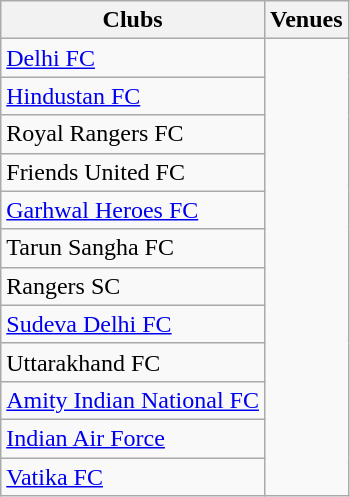<table class=wikitable>
<tr>
<th>Clubs</th>
<th>Venues</th>
</tr>
<tr>
<td><a href='#'>Delhi FC</a></td>
<td rowspan=12> <br> </td>
</tr>
<tr>
<td><a href='#'>Hindustan FC</a></td>
</tr>
<tr>
<td>Royal Rangers FC</td>
</tr>
<tr>
<td>Friends United FC</td>
</tr>
<tr>
<td><a href='#'>Garhwal Heroes FC</a></td>
</tr>
<tr>
<td>Tarun Sangha FC</td>
</tr>
<tr>
<td>Rangers SC</td>
</tr>
<tr>
<td><a href='#'>Sudeva Delhi FC</a></td>
</tr>
<tr>
<td>Uttarakhand FC</td>
</tr>
<tr>
<td><a href='#'>Amity Indian National FC</a></td>
</tr>
<tr>
<td><a href='#'>Indian Air Force</a></td>
</tr>
<tr>
<td><a href='#'>Vatika FC</a></td>
</tr>
</table>
